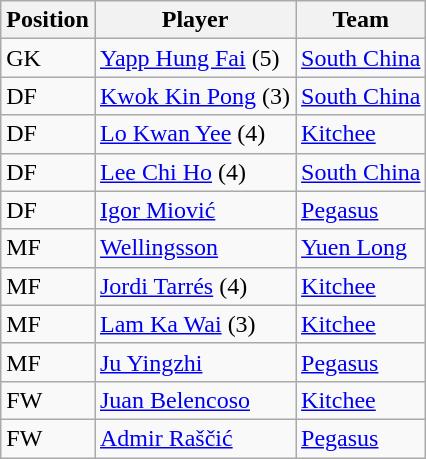<table class="wikitable">
<tr>
<th>Position</th>
<th>Player</th>
<th>Team</th>
</tr>
<tr>
<td>GK</td>
<td> <a href='#'>Yapp Hung Fai</a> (5)</td>
<td><a href='#'>South China</a></td>
</tr>
<tr>
<td>DF</td>
<td> <a href='#'>Kwok Kin Pong</a> (3)</td>
<td><a href='#'>South China</a></td>
</tr>
<tr>
<td>DF</td>
<td> <a href='#'>Lo Kwan Yee</a> (4)</td>
<td><a href='#'>Kitchee</a></td>
</tr>
<tr>
<td>DF</td>
<td> <a href='#'>Lee Chi Ho</a> (4)</td>
<td><a href='#'>South China</a></td>
</tr>
<tr>
<td>DF</td>
<td> <a href='#'>Igor Miović</a></td>
<td><a href='#'>Pegasus</a></td>
</tr>
<tr>
<td>MF</td>
<td> <a href='#'>Wellingsson</a></td>
<td><a href='#'>Yuen Long</a></td>
</tr>
<tr>
<td>MF</td>
<td> <a href='#'>Jordi Tarrés</a> (4)</td>
<td><a href='#'>Kitchee</a></td>
</tr>
<tr>
<td>MF</td>
<td> <a href='#'>Lam Ka Wai</a> (3)</td>
<td><a href='#'>Kitchee</a></td>
</tr>
<tr>
<td>MF</td>
<td> <a href='#'>Ju Yingzhi</a></td>
<td><a href='#'>Pegasus</a></td>
</tr>
<tr>
<td>FW</td>
<td> <a href='#'>Juan Belencoso</a></td>
<td><a href='#'>Kitchee</a></td>
</tr>
<tr>
<td>FW</td>
<td> <a href='#'>Admir Raščić</a></td>
<td><a href='#'>Pegasus</a></td>
</tr>
</table>
